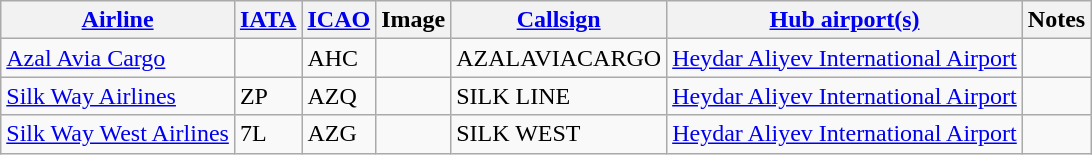<table class="wikitable sortable" style="border: 0; cellpadding: 2; cellspacing: 3;">
<tr valign="middle">
<th><a href='#'>Airline</a></th>
<th><a href='#'>IATA</a></th>
<th><a href='#'>ICAO</a></th>
<th>Image</th>
<th><a href='#'>Callsign</a></th>
<th><a href='#'>Hub airport(s)</a></th>
<th class="unsortable">Notes</th>
</tr>
<tr>
<td><a href='#'>Azal Avia Cargo</a></td>
<td></td>
<td>AHC</td>
<td></td>
<td>AZALAVIACARGO</td>
<td><a href='#'>Heydar Aliyev International Airport</a></td>
<td></td>
</tr>
<tr>
<td><a href='#'>Silk Way Airlines</a></td>
<td>ZP</td>
<td>AZQ</td>
<td></td>
<td>SILK LINE</td>
<td><a href='#'>Heydar Aliyev International Airport</a></td>
<td></td>
</tr>
<tr>
<td><a href='#'>Silk Way West Airlines</a></td>
<td>7L</td>
<td>AZG</td>
<td></td>
<td>SILK WEST</td>
<td><a href='#'>Heydar Aliyev International Airport</a></td>
<td></td>
</tr>
</table>
